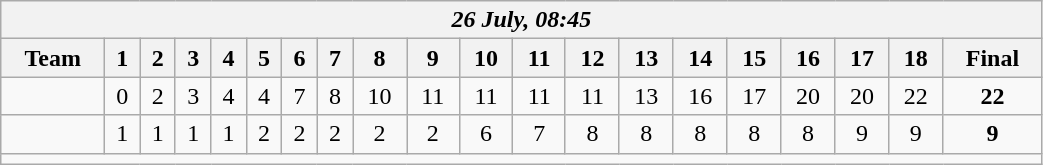<table class=wikitable style="text-align:center; width: 55%">
<tr>
<th colspan=20><em>26 July, 08:45</em></th>
</tr>
<tr>
<th>Team</th>
<th>1</th>
<th>2</th>
<th>3</th>
<th>4</th>
<th>5</th>
<th>6</th>
<th>7</th>
<th>8</th>
<th>9</th>
<th>10</th>
<th>11</th>
<th>12</th>
<th>13</th>
<th>14</th>
<th>15</th>
<th>16</th>
<th>17</th>
<th>18</th>
<th>Final</th>
</tr>
<tr>
<td align=left><strong></strong></td>
<td>0</td>
<td>2</td>
<td>3</td>
<td>4</td>
<td>4</td>
<td>7</td>
<td>8</td>
<td>10</td>
<td>11</td>
<td>11</td>
<td>11</td>
<td>11</td>
<td>13</td>
<td>16</td>
<td>17</td>
<td>20</td>
<td>20</td>
<td>22</td>
<td><strong>22</strong></td>
</tr>
<tr>
<td align=left></td>
<td>1</td>
<td>1</td>
<td>1</td>
<td>1</td>
<td>2</td>
<td>2</td>
<td>2</td>
<td>2</td>
<td>2</td>
<td>6</td>
<td>7</td>
<td>8</td>
<td>8</td>
<td>8</td>
<td>8</td>
<td>8</td>
<td>9</td>
<td>9</td>
<td><strong>9</strong></td>
</tr>
<tr>
<td colspan=20></td>
</tr>
</table>
